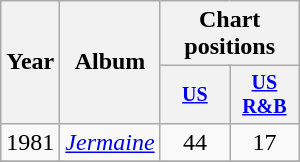<table class="wikitable" style="text-align:center;">
<tr>
<th rowspan="2">Year</th>
<th rowspan="2">Album</th>
<th colspan="2">Chart positions</th>
</tr>
<tr style="font-size:smaller;">
<th width="40"><a href='#'>US</a></th>
<th width="40"><a href='#'>US<br>R&B</a></th>
</tr>
<tr>
<td rowspan="1">1981</td>
<td align="left"><em><a href='#'>Jermaine</a></em></td>
<td>44</td>
<td>17</td>
</tr>
<tr>
</tr>
</table>
